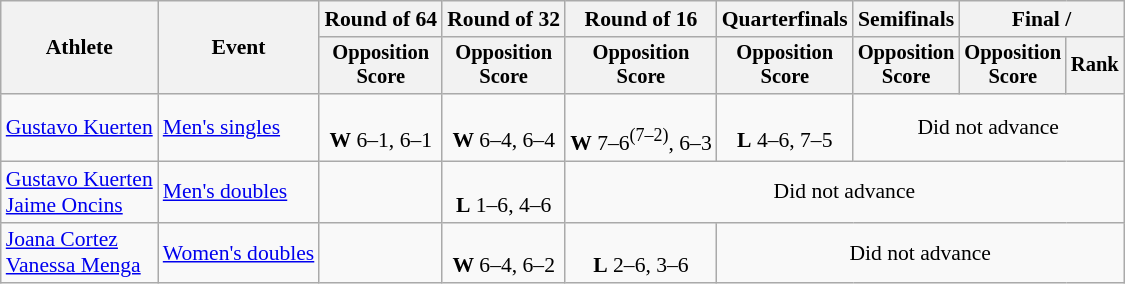<table class=wikitable style="font-size:90%">
<tr>
<th rowspan="2">Athlete</th>
<th rowspan="2">Event</th>
<th>Round of 64</th>
<th>Round of 32</th>
<th>Round of 16</th>
<th>Quarterfinals</th>
<th>Semifinals</th>
<th colspan=2>Final / </th>
</tr>
<tr style="font-size:95%">
<th>Opposition<br>Score</th>
<th>Opposition<br>Score</th>
<th>Opposition<br>Score</th>
<th>Opposition<br>Score</th>
<th>Opposition<br>Score</th>
<th>Opposition<br>Score</th>
<th>Rank</th>
</tr>
<tr align=center>
<td align=left><a href='#'>Gustavo Kuerten</a></td>
<td align=left><a href='#'>Men's singles</a></td>
<td><br><strong>W</strong> 6–1, 6–1</td>
<td><br><strong>W</strong> 6–4, 6–4</td>
<td><br><strong>W</strong> 7–6<sup>(7–2)</sup>, 6–3</td>
<td><br><strong>L</strong> 4–6, 7–5</td>
<td colspan=3>Did not advance</td>
</tr>
<tr align=center>
<td align=left><a href='#'>Gustavo Kuerten</a><br><a href='#'>Jaime Oncins</a></td>
<td align=left><a href='#'>Men's doubles</a></td>
<td></td>
<td><br><strong>L</strong> 1–6, 4–6</td>
<td colspan=5>Did not advance</td>
</tr>
<tr align=center>
<td align=left><a href='#'>Joana Cortez</a><br><a href='#'>Vanessa Menga</a></td>
<td align=left><a href='#'>Women's doubles</a></td>
<td></td>
<td><br><strong>W</strong> 6–4, 6–2</td>
<td><br><strong>L</strong> 2–6, 3–6</td>
<td colspan=4>Did not advance</td>
</tr>
</table>
